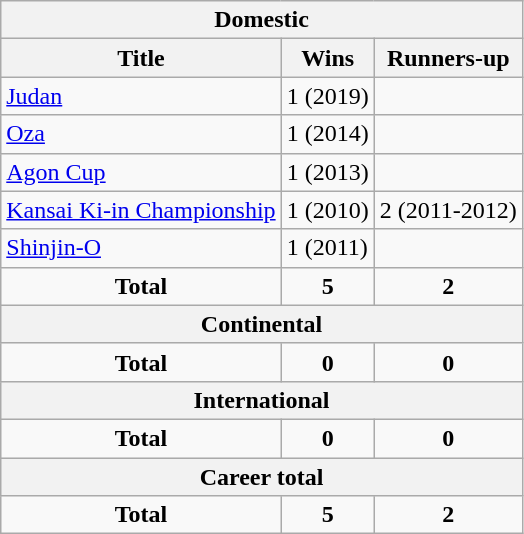<table class="wikitable">
<tr>
<th colspan=3>Domestic</th>
</tr>
<tr>
<th>Title</th>
<th>Wins</th>
<th>Runners-up</th>
</tr>
<tr>
<td><a href='#'>Judan</a></td>
<td>1 (2019)</td>
<td></td>
</tr>
<tr>
<td><a href='#'>Oza</a></td>
<td>1 (2014)</td>
<td></td>
</tr>
<tr>
<td><a href='#'>Agon Cup</a></td>
<td>1 (2013)</td>
<td></td>
</tr>
<tr>
<td><a href='#'>Kansai Ki-in Championship</a></td>
<td>1 (2010)</td>
<td>2 (2011-2012)</td>
</tr>
<tr>
<td><a href='#'>Shinjin-O</a></td>
<td>1 (2011)</td>
<td></td>
</tr>
<tr align="center">
<td><strong>Total</strong></td>
<td><strong>5</strong></td>
<td><strong>2</strong></td>
</tr>
<tr>
<th colspan=3>Continental</th>
</tr>
<tr align="center">
<td><strong>Total</strong></td>
<td><strong>0</strong></td>
<td><strong>0</strong></td>
</tr>
<tr>
<th colspan=3>International</th>
</tr>
<tr align="center">
<td><strong>Total</strong></td>
<td><strong>0</strong></td>
<td><strong>0</strong></td>
</tr>
<tr>
<th colspan=3>Career total</th>
</tr>
<tr align="center">
<td><strong>Total</strong></td>
<td><strong>5</strong></td>
<td><strong>2</strong></td>
</tr>
</table>
